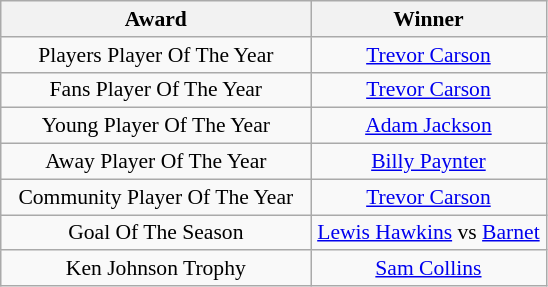<table class="wikitable" style="text-align:center; font-size:90%; ">
<tr>
<th width=200>Award</th>
<th width=150>Winner</th>
</tr>
<tr>
<td>Players Player Of The Year</td>
<td><a href='#'>Trevor Carson</a></td>
</tr>
<tr>
<td>Fans Player Of The Year</td>
<td><a href='#'>Trevor Carson</a></td>
</tr>
<tr>
<td>Young Player Of The Year</td>
<td><a href='#'>Adam Jackson</a></td>
</tr>
<tr>
<td>Away Player Of The Year</td>
<td><a href='#'>Billy Paynter</a></td>
</tr>
<tr>
<td>Community Player Of The Year</td>
<td><a href='#'>Trevor Carson</a></td>
</tr>
<tr>
<td>Goal Of The Season</td>
<td><a href='#'>Lewis Hawkins</a> vs <a href='#'>Barnet</a></td>
</tr>
<tr>
<td>Ken Johnson Trophy</td>
<td><a href='#'>Sam Collins</a></td>
</tr>
</table>
